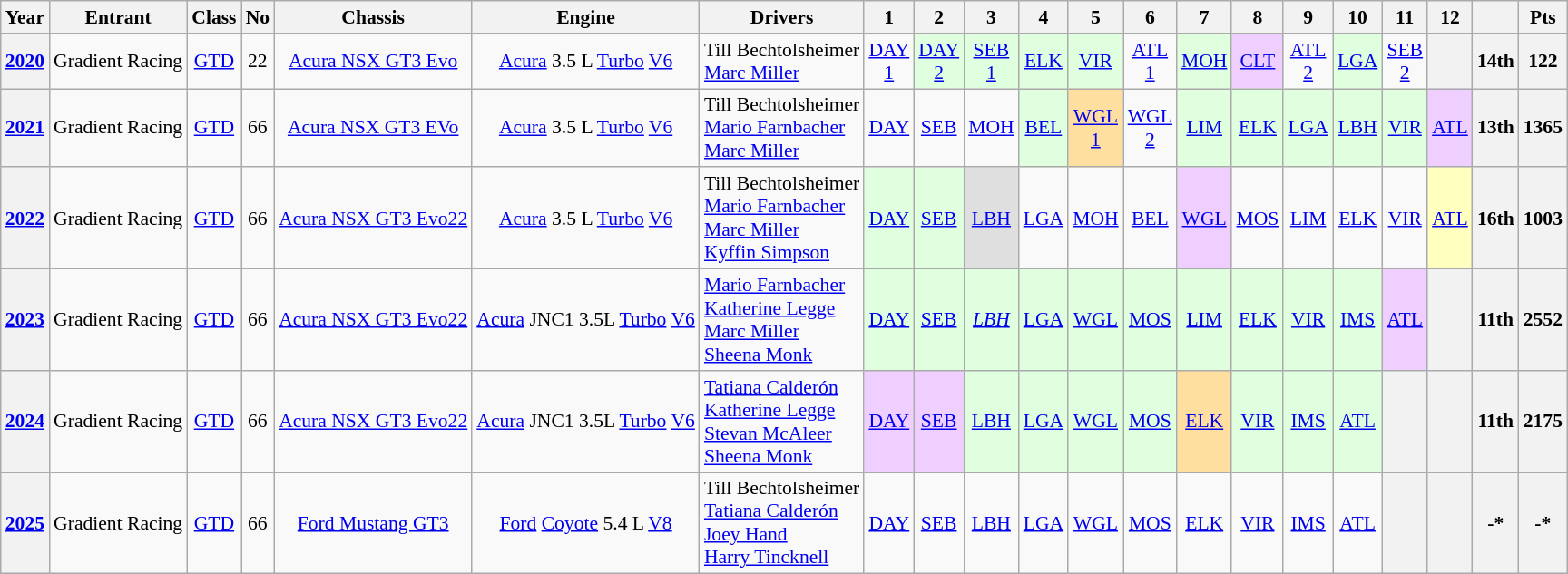<table class="wikitable" style="font-size: 90%; text-align:center">
<tr>
<th>Year</th>
<th>Entrant</th>
<th>Class</th>
<th>No</th>
<th>Chassis</th>
<th>Engine</th>
<th>Drivers</th>
<th>1</th>
<th>2</th>
<th>3</th>
<th>4</th>
<th>5</th>
<th>6</th>
<th>7</th>
<th>8</th>
<th>9</th>
<th>10</th>
<th>11</th>
<th>12</th>
<th></th>
<th>Pts</th>
</tr>
<tr>
<th><a href='#'>2020</a></th>
<td> Gradient Racing</td>
<td><a href='#'>GTD</a></td>
<td>22</td>
<td><a href='#'>Acura NSX GT3 Evo</a></td>
<td><a href='#'>Acura</a> 3.5 L <a href='#'>Turbo</a> <a href='#'>V6</a></td>
<td align="left"> Till Bechtolsheimer<br> <a href='#'>Marc Miller</a></td>
<td style="background:#;"><a href='#'>DAY<br>1</a><br></td>
<td style="background:#DFFFDF;"><a href='#'>DAY<br>2</a><br></td>
<td style="background:#DFFFDF;"><a href='#'>SEB<br>1</a><br></td>
<td style="background:#DFFFDF;"><a href='#'>ELK</a><br></td>
<td style="background:#DFFFDF;"><a href='#'>VIR</a><br></td>
<td style="background:#;"><a href='#'>ATL<br>1</a><br></td>
<td style="background:#DFFFDF;"><a href='#'>MOH</a><br></td>
<td style="background:#EFCFFF;"><a href='#'>CLT</a><br></td>
<td style="background:#;"><a href='#'>ATL<br>2</a><br></td>
<td style="background:#DFFFDF;"><a href='#'>LGA</a><br></td>
<td style="background:#;"><a href='#'>SEB<br>2</a><br></td>
<th></th>
<th>14th</th>
<th>122</th>
</tr>
<tr>
<th><a href='#'>2021</a></th>
<td> Gradient Racing</td>
<td><a href='#'>GTD</a></td>
<td>66</td>
<td><a href='#'>Acura NSX GT3 EVo</a></td>
<td><a href='#'>Acura</a> 3.5 L <a href='#'>Turbo</a> <a href='#'>V6</a></td>
<td align="left"> Till Bechtolsheimer<br> <a href='#'>Mario Farnbacher</a><br> <a href='#'>Marc Miller</a></td>
<td style="background:#;"><a href='#'>DAY</a><br></td>
<td style="background:#;"><a href='#'>SEB</a><br></td>
<td style="background:#;"><a href='#'>MOH</a><br></td>
<td style="background:#DFFFDF;"><a href='#'>BEL</a><br></td>
<td style="background:#FFDF9F;"><a href='#'>WGL<br>1</a><br></td>
<td style="background:#;"><a href='#'>WGL<br>2</a><br></td>
<td style="background:#DFFFDF;"><a href='#'>LIM</a><br></td>
<td style="background:#DFFFDF;"><a href='#'>ELK</a><br></td>
<td style="background:#DFFFDF;"><a href='#'>LGA</a><br></td>
<td style="background:#DFFFDF;"><a href='#'>LBH</a><br></td>
<td style="background:#DFFFDF;"><a href='#'>VIR</a><br></td>
<td style="background:#EFCFFF;"><a href='#'>ATL</a><br></td>
<th>13th</th>
<th>1365</th>
</tr>
<tr>
<th><a href='#'>2022</a></th>
<td> Gradient Racing</td>
<td><a href='#'>GTD</a></td>
<td>66</td>
<td><a href='#'>Acura NSX GT3 Evo22</a></td>
<td><a href='#'>Acura</a> 3.5 L <a href='#'>Turbo</a> <a href='#'>V6</a></td>
<td align="left"> Till Bechtolsheimer<br> <a href='#'>Mario Farnbacher</a><br> <a href='#'>Marc Miller</a><br> <a href='#'>Kyffin Simpson</a></td>
<td style="background:#DFFFDF;"><a href='#'>DAY</a><br></td>
<td style="background:#DFFFDF;"><a href='#'>SEB</a><br></td>
<td style="background:#DFDFDF;"><a href='#'>LBH</a><br></td>
<td style="background:#;"><a href='#'>LGA</a><br></td>
<td style="background:#;"><a href='#'>MOH</a><br></td>
<td style="background:#;"><a href='#'>BEL</a><br></td>
<td style="background:#EFCFFF;"><a href='#'>WGL</a><br></td>
<td style="background:#;"><a href='#'>MOS</a><br></td>
<td style="background:#;"><a href='#'>LIM</a><br></td>
<td style="background:#;"><a href='#'>ELK</a><br></td>
<td style="background:#;"><a href='#'>VIR</a><br></td>
<td style="background:#FFFFBF;"><a href='#'>ATL</a><br></td>
<th>16th</th>
<th>1003</th>
</tr>
<tr>
<th><a href='#'>2023</a></th>
<td> Gradient Racing</td>
<td><a href='#'>GTD</a></td>
<td>66</td>
<td><a href='#'>Acura NSX GT3 Evo22</a></td>
<td><a href='#'>Acura</a> JNC1 3.5L <a href='#'>Turbo</a> <a href='#'>V6</a></td>
<td align="left"> <a href='#'>Mario Farnbacher</a><br> <a href='#'>Katherine Legge</a><br> <a href='#'>Marc Miller</a><br> <a href='#'>Sheena Monk</a></td>
<td style="background:#DFFFDF;"><a href='#'>DAY</a><br></td>
<td style="background:#DFFFDF;"><a href='#'>SEB</a><br></td>
<td style="background:#DFFFDF;"><em><a href='#'>LBH</a></em><br></td>
<td style="background:#DFFFDF;"><a href='#'>LGA</a><br></td>
<td style="background:#DFFFDF;"><a href='#'>WGL</a><br></td>
<td style="background:#DFFFDF;"><a href='#'>MOS</a><br></td>
<td style="background:#DFFFDF;"><a href='#'>LIM</a><br></td>
<td style="background:#DFFFDF;"><a href='#'>ELK</a><br></td>
<td style="background:#DFFFDF;"><a href='#'>VIR</a><br></td>
<td style="background:#DFFFDF;"><a href='#'>IMS</a><br></td>
<td style="background:#EFCFFF;"><a href='#'>ATL</a><br></td>
<th></th>
<th style="background:#;">11th</th>
<th style="background:#;">2552</th>
</tr>
<tr>
<th><a href='#'>2024</a></th>
<td> Gradient Racing</td>
<td><a href='#'>GTD</a></td>
<td>66</td>
<td><a href='#'>Acura NSX GT3 Evo22</a></td>
<td><a href='#'>Acura</a> JNC1 3.5L <a href='#'>Turbo</a> <a href='#'>V6</a></td>
<td align="left"> <a href='#'>Tatiana Calderón</a><br> <a href='#'>Katherine Legge</a><br> <a href='#'>Stevan McAleer</a><br> <a href='#'>Sheena Monk</a></td>
<td style="background:#EFCFFF;"><a href='#'>DAY</a><br></td>
<td style="background:#EFCFFF;"><a href='#'>SEB</a><br></td>
<td style="background:#DFFFDF;"><a href='#'>LBH</a><br></td>
<td style="background:#DFFFDF;"><a href='#'>LGA</a><br></td>
<td style="background:#DFFFDF;"><a href='#'>WGL</a><br></td>
<td style="background:#DFFFDF;"><a href='#'>MOS</a><br></td>
<td style="background:#FFDF9F;"><a href='#'>ELK</a><br></td>
<td style="background:#DFFFDF;"><a href='#'>VIR</a><br></td>
<td style="background:#DFFFDF;"><a href='#'>IMS</a><br></td>
<td style="background:#DFFFDF;"><a href='#'>ATL</a><br></td>
<th></th>
<th></th>
<th>11th</th>
<th>2175</th>
</tr>
<tr>
<th><a href='#'>2025</a></th>
<td> Gradient Racing</td>
<td><a href='#'>GTD</a></td>
<td>66</td>
<td><a href='#'>Ford Mustang GT3</a></td>
<td><a href='#'>Ford</a> <a href='#'>Coyote</a> 5.4 L <a href='#'>V8</a></td>
<td align="left"> Till Bechtolsheimer<br> <a href='#'>Tatiana Calderón</a><br> <a href='#'>Joey Hand</a><br> <a href='#'>Harry Tincknell</a></td>
<td style="background:#;"><a href='#'>DAY</a><br></td>
<td style="background:#;"><a href='#'>SEB</a><br></td>
<td style="background:#;"><a href='#'>LBH</a><br></td>
<td style="background:#;"><a href='#'>LGA</a><br></td>
<td style="background:#;"><a href='#'>WGL</a><br></td>
<td style="background:#;"><a href='#'>MOS</a><br></td>
<td style="background:#;"><a href='#'>ELK</a><br></td>
<td style="background:#;"><a href='#'>VIR</a><br></td>
<td style="background:#;"><a href='#'>IMS</a><br></td>
<td style="background:#;"><a href='#'>ATL</a><br></td>
<th></th>
<th></th>
<th>-*</th>
<th>-*</th>
</tr>
</table>
